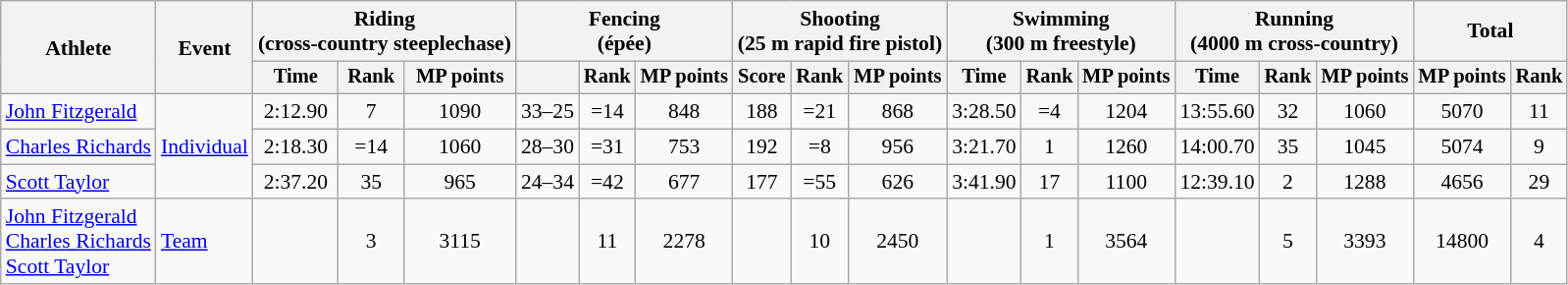<table class=wikitable style=font-size:90%;text-align:center>
<tr>
<th rowspan=2>Athlete</th>
<th rowspan=2>Event</th>
<th colspan=3>Riding<br><span>(cross-country steeplechase)</span></th>
<th colspan=3>Fencing<br><span>(épée)</span></th>
<th colspan=3>Shooting<br><span>(25 m rapid fire pistol)</span></th>
<th colspan=3>Swimming<br><span>(300 m freestyle)</span></th>
<th colspan=3>Running<br><span>(4000 m cross-country)</span></th>
<th colspan=2>Total</th>
</tr>
<tr style=font-size:95%>
<th>Time</th>
<th>Rank</th>
<th>MP points</th>
<th></th>
<th>Rank</th>
<th>MP points</th>
<th>Score</th>
<th>Rank</th>
<th>MP points</th>
<th>Time</th>
<th>Rank</th>
<th>MP points</th>
<th>Time</th>
<th>Rank</th>
<th>MP points</th>
<th>MP points</th>
<th>Rank</th>
</tr>
<tr>
<td align=left><a href='#'>John Fitzgerald</a></td>
<td align=left rowspan=3><a href='#'>Individual</a></td>
<td>2:12.90</td>
<td>7</td>
<td>1090</td>
<td>33–25</td>
<td>=14</td>
<td>848</td>
<td>188</td>
<td>=21</td>
<td>868</td>
<td>3:28.50</td>
<td>=4</td>
<td>1204</td>
<td>13:55.60</td>
<td>32</td>
<td>1060</td>
<td>5070</td>
<td>11</td>
</tr>
<tr>
<td align=left><a href='#'>Charles Richards</a></td>
<td>2:18.30</td>
<td>=14</td>
<td>1060</td>
<td>28–30</td>
<td>=31</td>
<td>753</td>
<td>192</td>
<td>=8</td>
<td>956</td>
<td>3:21.70</td>
<td>1</td>
<td>1260</td>
<td>14:00.70</td>
<td>35</td>
<td>1045</td>
<td>5074</td>
<td>9</td>
</tr>
<tr>
<td align=left><a href='#'>Scott Taylor</a></td>
<td>2:37.20</td>
<td>35</td>
<td>965</td>
<td>24–34</td>
<td>=42</td>
<td>677</td>
<td>177</td>
<td>=55</td>
<td>626</td>
<td>3:41.90</td>
<td>17</td>
<td>1100</td>
<td>12:39.10</td>
<td>2</td>
<td>1288</td>
<td>4656</td>
<td>29</td>
</tr>
<tr>
<td align=left><a href='#'>John Fitzgerald</a><br><a href='#'>Charles Richards</a><br><a href='#'>Scott Taylor</a></td>
<td align=left><a href='#'>Team</a></td>
<td></td>
<td>3</td>
<td>3115</td>
<td></td>
<td>11</td>
<td>2278</td>
<td></td>
<td>10</td>
<td>2450</td>
<td></td>
<td>1</td>
<td>3564</td>
<td></td>
<td>5</td>
<td>3393</td>
<td>14800</td>
<td>4</td>
</tr>
</table>
